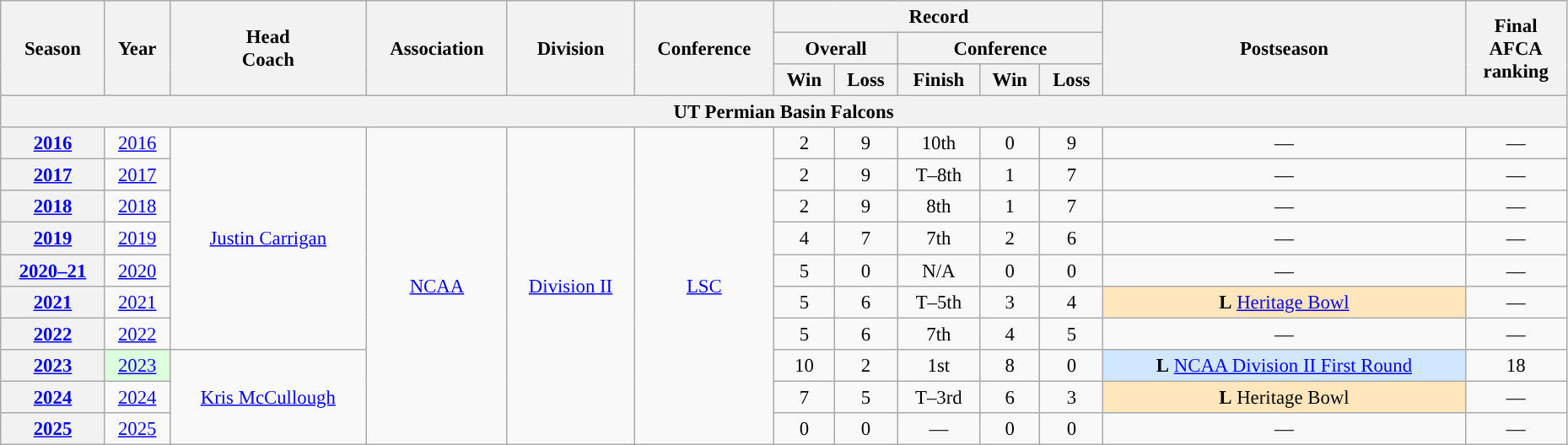<table class="wikitable" style="font-size: 95%; width:98%;text-align:center;">
<tr>
<th rowspan="3">Season</th>
<th rowspan="3">Year</th>
<th rowspan="3">Head<br>Coach</th>
<th rowspan="3">Association</th>
<th rowspan="3">Division</th>
<th rowspan="3">Conference</th>
<th colspan="5">Record</th>
<th rowspan="3">Postseason</th>
<th rowspan="3">Final<br>AFCA<br>ranking</th>
</tr>
<tr>
<th colspan="2">Overall</th>
<th colspan="3">Conference</th>
</tr>
<tr>
<th>Win</th>
<th>Loss</th>
<th>Finish</th>
<th>Win</th>
<th>Loss</th>
</tr>
<tr>
<th colspan="14">UT Permian Basin Falcons</th>
</tr>
<tr>
<th><a href='#'>2016</a></th>
<td><a href='#'>2016</a></td>
<td rowspan="7"><a href='#'>Justin Carrigan</a></td>
<td rowspan="10"><a href='#'>NCAA</a></td>
<td rowspan="10"><a href='#'>Division II</a></td>
<td rowspan="10"><a href='#'>LSC</a></td>
<td>2</td>
<td>9</td>
<td>10th</td>
<td>0</td>
<td>9</td>
<td>—</td>
<td>—</td>
</tr>
<tr>
<th><a href='#'>2017</a></th>
<td><a href='#'>2017</a></td>
<td>2</td>
<td>9</td>
<td>T–8th</td>
<td>1</td>
<td>7</td>
<td>—</td>
<td>—</td>
</tr>
<tr>
<th><a href='#'>2018</a></th>
<td><a href='#'>2018</a></td>
<td>2</td>
<td>9</td>
<td>8th</td>
<td>1</td>
<td>7</td>
<td>—</td>
<td>—</td>
</tr>
<tr>
<th><a href='#'>2019</a></th>
<td><a href='#'>2019</a></td>
<td>4</td>
<td>7</td>
<td>7th</td>
<td>2</td>
<td>6</td>
<td>—</td>
<td>—</td>
</tr>
<tr>
<th><a href='#'>2020–21</a></th>
<td><a href='#'>2020</a></td>
<td>5</td>
<td>0</td>
<td>N/A</td>
<td>0</td>
<td>0</td>
<td>—</td>
<td>—</td>
</tr>
<tr>
<th><a href='#'>2021</a></th>
<td><a href='#'>2021</a></td>
<td>5</td>
<td>6</td>
<td>T–5th</td>
<td>3</td>
<td>4</td>
<td bgcolor="#ffe6bd"><strong>L</strong> <a href='#'>Heritage Bowl</a></td>
<td>—</td>
</tr>
<tr>
<th><a href='#'>2022</a></th>
<td><a href='#'>2022</a></td>
<td>5</td>
<td>6</td>
<td>7th</td>
<td>4</td>
<td>5</td>
<td>—</td>
<td>—</td>
</tr>
<tr>
<th><a href='#'>2023</a></th>
<td bgcolor="#ddffdd"><a href='#'>2023</a></td>
<td rowspan="3"><a href='#'>Kris McCullough</a></td>
<td>10</td>
<td>2</td>
<td>1st</td>
<td>8</td>
<td>0</td>
<td bgcolor="#d0e7ff"><strong>L</strong> <a href='#'>NCAA Division II First Round</a></td>
<td>18</td>
</tr>
<tr>
<th><a href='#'>2024</a></th>
<td><a href='#'>2024</a></td>
<td>7</td>
<td>5</td>
<td>T–3rd</td>
<td>6</td>
<td>3</td>
<td bgcolor="#ffe6bd"><strong>L</strong> Heritage Bowl</td>
<td>—</td>
</tr>
<tr>
<th><a href='#'>2025</a></th>
<td><a href='#'>2025</a></td>
<td>0</td>
<td>0</td>
<td>—</td>
<td>0</td>
<td>0</td>
<td>—</td>
<td>—</td>
</tr>
</table>
